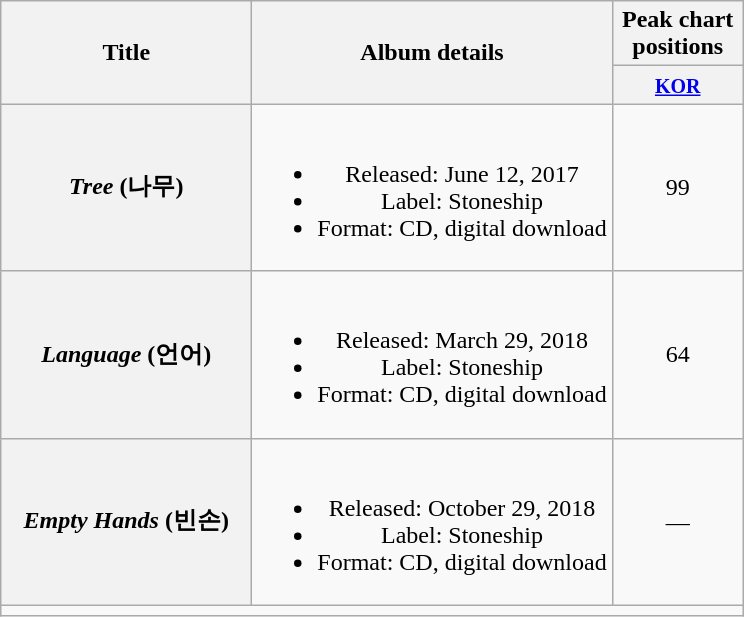<table class="wikitable plainrowheaders" style="text-align:center;">
<tr>
<th rowspan="2" scope="col" style="width:10em;">Title</th>
<th rowspan="2" scope="col">Album details</th>
<th colspan="1" scope="col" style="width:5em;">Peak chart positions</th>
</tr>
<tr>
<th><small><a href='#'>KOR</a></small><br></th>
</tr>
<tr>
<th scope="row"><em>Tree</em> (나무)</th>
<td><br><ul><li>Released: June 12, 2017</li><li>Label: Stoneship</li><li>Format: CD, digital download</li></ul></td>
<td>99</td>
</tr>
<tr>
<th scope="row"><em>Language</em> (언어)</th>
<td><br><ul><li>Released: March 29, 2018</li><li>Label: Stoneship</li><li>Format: CD, digital download</li></ul></td>
<td>64</td>
</tr>
<tr>
<th scope="row"><em>Empty Hands</em> (빈손)</th>
<td><br><ul><li>Released: October 29, 2018</li><li>Label: Stoneship</li><li>Format: CD, digital download</li></ul></td>
<td>—</td>
</tr>
<tr>
<td colspan="3"></td>
</tr>
</table>
